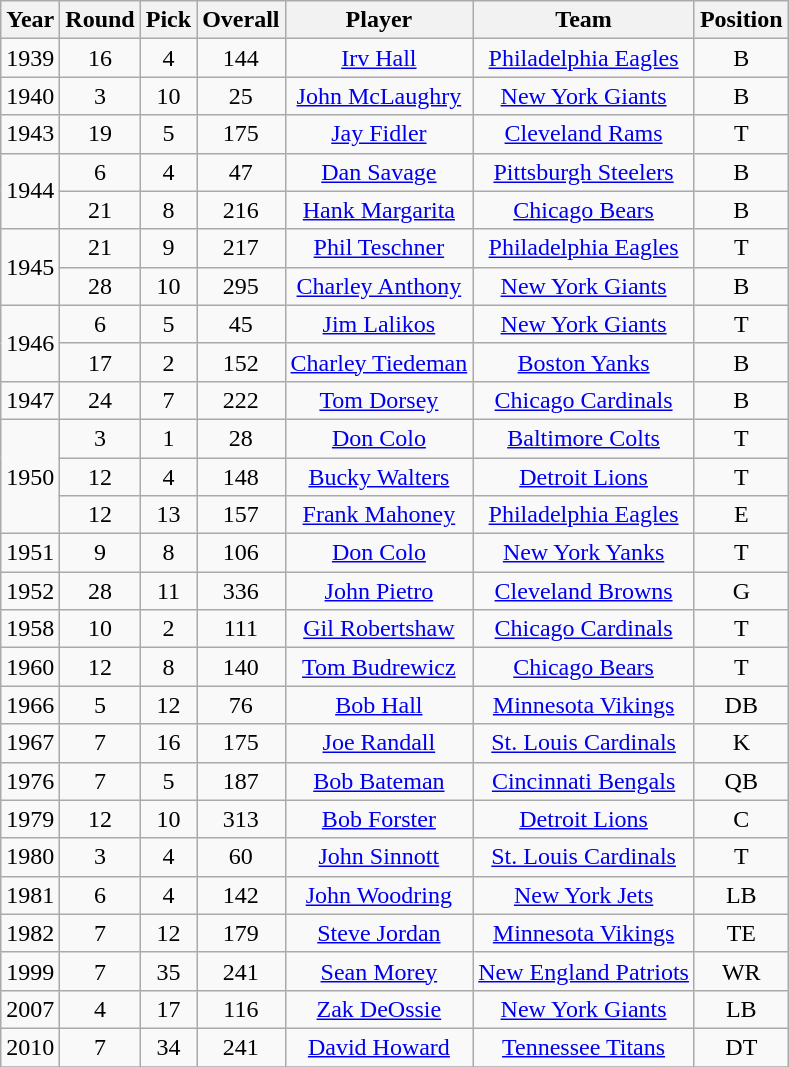<table class="wikitable sortable" style="text-align: center;">
<tr>
<th>Year</th>
<th>Round</th>
<th>Pick</th>
<th>Overall</th>
<th>Player</th>
<th>Team</th>
<th>Position</th>
</tr>
<tr>
<td>1939</td>
<td>16</td>
<td>4</td>
<td>144</td>
<td><a href='#'>Irv Hall</a></td>
<td><a href='#'>Philadelphia Eagles</a></td>
<td>B</td>
</tr>
<tr>
<td>1940</td>
<td>3</td>
<td>10</td>
<td>25</td>
<td><a href='#'>John McLaughry</a></td>
<td><a href='#'>New York Giants</a></td>
<td>B</td>
</tr>
<tr>
<td>1943</td>
<td>19</td>
<td>5</td>
<td>175</td>
<td><a href='#'>Jay Fidler</a></td>
<td><a href='#'>Cleveland Rams</a></td>
<td>T</td>
</tr>
<tr>
<td rowspan="2">1944</td>
<td>6</td>
<td>4</td>
<td>47</td>
<td><a href='#'>Dan Savage</a></td>
<td><a href='#'>Pittsburgh Steelers</a></td>
<td>B</td>
</tr>
<tr>
<td>21</td>
<td>8</td>
<td>216</td>
<td><a href='#'>Hank Margarita</a></td>
<td><a href='#'>Chicago Bears</a></td>
<td>B</td>
</tr>
<tr>
<td rowspan="2">1945</td>
<td>21</td>
<td>9</td>
<td>217</td>
<td><a href='#'>Phil Teschner</a></td>
<td><a href='#'>Philadelphia Eagles</a></td>
<td>T</td>
</tr>
<tr>
<td>28</td>
<td>10</td>
<td>295</td>
<td><a href='#'>Charley Anthony</a></td>
<td><a href='#'>New York Giants</a></td>
<td>B</td>
</tr>
<tr>
<td rowspan="2">1946</td>
<td>6</td>
<td>5</td>
<td>45</td>
<td><a href='#'>Jim Lalikos</a></td>
<td><a href='#'>New York Giants</a></td>
<td>T</td>
</tr>
<tr>
<td>17</td>
<td>2</td>
<td>152</td>
<td><a href='#'>Charley Tiedeman</a></td>
<td><a href='#'>Boston Yanks</a></td>
<td>B</td>
</tr>
<tr>
<td>1947</td>
<td>24</td>
<td>7</td>
<td>222</td>
<td><a href='#'>Tom Dorsey</a></td>
<td><a href='#'>Chicago Cardinals</a></td>
<td>B</td>
</tr>
<tr>
<td rowspan="3">1950</td>
<td>3</td>
<td>1</td>
<td>28</td>
<td><a href='#'>Don Colo</a></td>
<td><a href='#'>Baltimore Colts</a></td>
<td>T</td>
</tr>
<tr>
<td>12</td>
<td>4</td>
<td>148</td>
<td><a href='#'>Bucky Walters</a></td>
<td><a href='#'>Detroit Lions</a></td>
<td>T</td>
</tr>
<tr>
<td>12</td>
<td>13</td>
<td>157</td>
<td><a href='#'>Frank Mahoney</a></td>
<td><a href='#'>Philadelphia Eagles</a></td>
<td>E</td>
</tr>
<tr>
<td>1951</td>
<td>9</td>
<td>8</td>
<td>106</td>
<td><a href='#'>Don Colo</a></td>
<td><a href='#'>New York Yanks</a></td>
<td>T</td>
</tr>
<tr>
<td>1952</td>
<td>28</td>
<td>11</td>
<td>336</td>
<td><a href='#'>John Pietro</a></td>
<td><a href='#'>Cleveland Browns</a></td>
<td>G</td>
</tr>
<tr>
<td>1958</td>
<td>10</td>
<td>2</td>
<td>111</td>
<td><a href='#'>Gil Robertshaw</a></td>
<td><a href='#'>Chicago Cardinals</a></td>
<td>T</td>
</tr>
<tr>
<td>1960</td>
<td>12</td>
<td>8</td>
<td>140</td>
<td><a href='#'>Tom Budrewicz</a></td>
<td><a href='#'>Chicago Bears</a></td>
<td>T</td>
</tr>
<tr>
<td>1966</td>
<td>5</td>
<td>12</td>
<td>76</td>
<td><a href='#'>Bob Hall</a></td>
<td><a href='#'>Minnesota Vikings</a></td>
<td>DB</td>
</tr>
<tr>
<td>1967</td>
<td>7</td>
<td>16</td>
<td>175</td>
<td><a href='#'>Joe Randall</a></td>
<td><a href='#'>St. Louis Cardinals</a></td>
<td>K</td>
</tr>
<tr>
<td>1976</td>
<td>7</td>
<td>5</td>
<td>187</td>
<td><a href='#'>Bob Bateman</a></td>
<td><a href='#'>Cincinnati Bengals</a></td>
<td>QB</td>
</tr>
<tr>
<td>1979</td>
<td>12</td>
<td>10</td>
<td>313</td>
<td><a href='#'>Bob Forster</a></td>
<td><a href='#'>Detroit Lions</a></td>
<td>C</td>
</tr>
<tr>
<td>1980</td>
<td>3</td>
<td>4</td>
<td>60</td>
<td><a href='#'>John Sinnott</a></td>
<td><a href='#'>St. Louis Cardinals</a></td>
<td>T</td>
</tr>
<tr>
<td>1981</td>
<td>6</td>
<td>4</td>
<td>142</td>
<td><a href='#'>John Woodring</a></td>
<td><a href='#'>New York Jets</a></td>
<td>LB</td>
</tr>
<tr>
<td>1982</td>
<td>7</td>
<td>12</td>
<td>179</td>
<td><a href='#'>Steve Jordan</a></td>
<td><a href='#'>Minnesota Vikings</a></td>
<td>TE</td>
</tr>
<tr>
<td>1999</td>
<td>7</td>
<td>35</td>
<td>241</td>
<td><a href='#'>Sean Morey</a></td>
<td><a href='#'>New England Patriots</a></td>
<td>WR</td>
</tr>
<tr>
<td>2007</td>
<td>4</td>
<td>17</td>
<td>116</td>
<td><a href='#'>Zak DeOssie</a></td>
<td><a href='#'>New York Giants</a></td>
<td>LB</td>
</tr>
<tr>
<td>2010</td>
<td>7</td>
<td>34</td>
<td>241</td>
<td><a href='#'>David Howard</a></td>
<td><a href='#'>Tennessee Titans</a></td>
<td>DT</td>
</tr>
<tr>
</tr>
</table>
